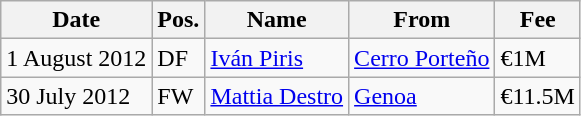<table class="wikitable">
<tr>
<th>Date</th>
<th>Pos.</th>
<th>Name</th>
<th>From</th>
<th>Fee</th>
</tr>
<tr>
<td>1 August 2012</td>
<td>DF</td>
<td> <a href='#'>Iván Piris</a></td>
<td> <a href='#'>Cerro Porteño</a></td>
<td>€1M</td>
</tr>
<tr>
<td>30 July 2012</td>
<td>FW</td>
<td> <a href='#'>Mattia Destro</a></td>
<td> <a href='#'>Genoa</a></td>
<td>€11.5M</td>
</tr>
</table>
